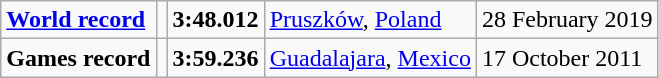<table class="wikitable">
<tr>
<td><a href='#'><strong>World record</strong></a></td>
<td></td>
<td><strong>3:48.012</strong></td>
<td><a href='#'>Pruszków</a>, <a href='#'>Poland</a></td>
<td>28 February 2019</td>
</tr>
<tr>
<td><strong>Games record</strong></td>
<td></td>
<td><strong>3:59.236</strong></td>
<td><a href='#'>Guadalajara</a>, <a href='#'>Mexico</a></td>
<td>17 October 2011</td>
</tr>
</table>
